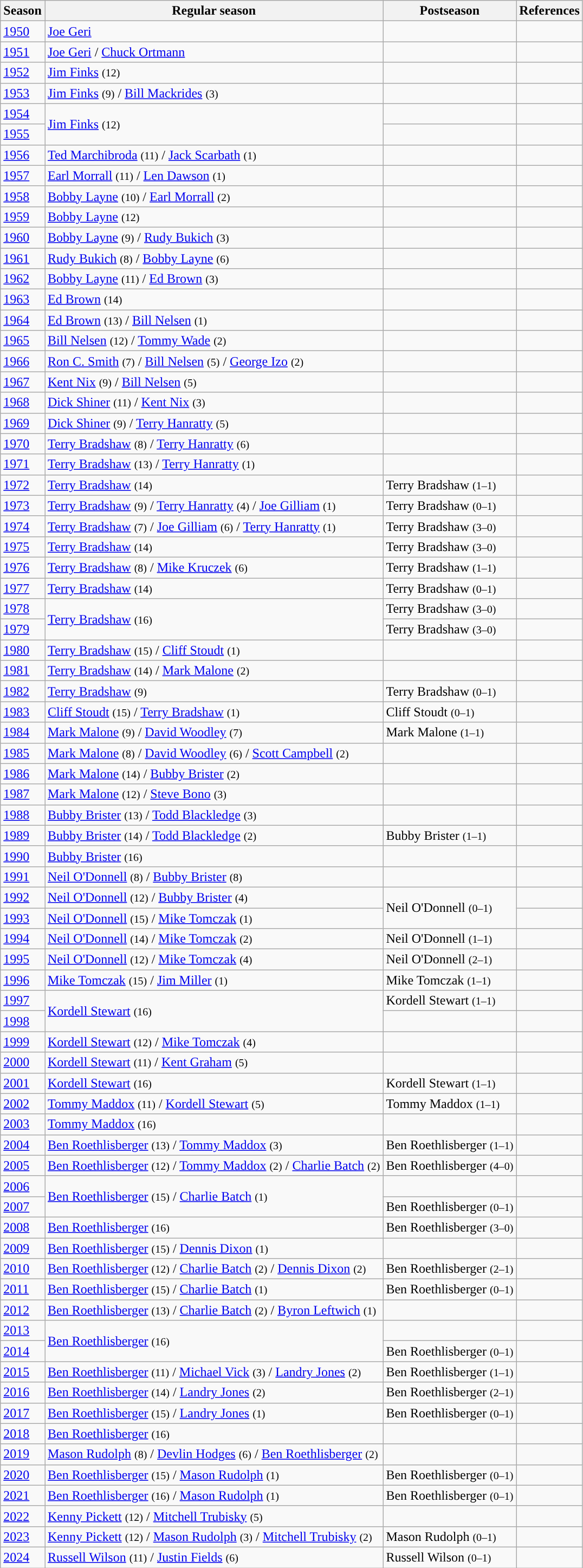<table class="wikitable">
<tr>
<th>Season</th>
<th>Regular season</th>
<th>Postseason</th>
<th>References</th>
</tr>
<tr>
<td><a href='#'>1950</a></td>
<td><a href='#'>Joe Geri</a></td>
<td></td>
<td align="center"></td>
</tr>
<tr>
<td><a href='#'>1951</a></td>
<td><a href='#'>Joe Geri</a> / <a href='#'>Chuck Ortmann</a></td>
<td></td>
<td align="center"></td>
</tr>
<tr>
<td><a href='#'>1952</a></td>
<td><a href='#'>Jim Finks</a> <small>(12)</small></td>
<td></td>
<td align="center"></td>
</tr>
<tr>
<td><a href='#'>1953</a></td>
<td><a href='#'>Jim Finks</a> <small>(9)</small> / <a href='#'>Bill Mackrides</a> <small>(3)</small></td>
<td></td>
<td align="center"></td>
</tr>
<tr>
<td><a href='#'>1954</a></td>
<td rowspan="2"><a href='#'>Jim Finks</a> <small>(12)</small></td>
<td></td>
<td align="center"></td>
</tr>
<tr>
<td><a href='#'>1955</a></td>
<td></td>
<td align="center"></td>
</tr>
<tr>
<td><a href='#'>1956</a></td>
<td><a href='#'>Ted Marchibroda</a> <small>(11)</small> / <a href='#'>Jack Scarbath</a> <small>(1)</small></td>
<td></td>
<td align="center"></td>
</tr>
<tr>
<td><a href='#'>1957</a></td>
<td><a href='#'>Earl Morrall</a> <small>(11)</small> / <a href='#'>Len Dawson</a> <small>(1)</small></td>
<td></td>
<td align="center"></td>
</tr>
<tr>
<td><a href='#'>1958</a></td>
<td><a href='#'>Bobby Layne</a> <small>(10)</small> / <a href='#'>Earl Morrall</a> <small>(2)</small></td>
<td></td>
<td align="center"></td>
</tr>
<tr>
<td><a href='#'>1959</a></td>
<td><a href='#'>Bobby Layne</a> <small>(12)</small></td>
<td></td>
<td align="center"></td>
</tr>
<tr>
<td><a href='#'>1960</a></td>
<td><a href='#'>Bobby Layne</a> <small>(9)</small> / <a href='#'>Rudy Bukich</a> <small>(3)</small></td>
<td></td>
<td align="center"></td>
</tr>
<tr>
<td><a href='#'>1961</a></td>
<td><a href='#'>Rudy Bukich</a> <small>(8)</small> / <a href='#'>Bobby Layne</a> <small>(6)</small></td>
<td></td>
<td align="center"></td>
</tr>
<tr>
<td><a href='#'>1962</a></td>
<td><a href='#'>Bobby Layne</a> <small>(11)</small> / <a href='#'>Ed Brown</a> <small>(3)</small></td>
<td></td>
<td align="center"></td>
</tr>
<tr>
<td><a href='#'>1963</a></td>
<td><a href='#'>Ed Brown</a> <small>(14)</small></td>
<td></td>
<td align="center"></td>
</tr>
<tr>
<td><a href='#'>1964</a></td>
<td><a href='#'>Ed Brown</a> <small>(13)</small> / <a href='#'>Bill Nelsen</a> <small>(1)</small></td>
<td></td>
<td align="center"></td>
</tr>
<tr>
<td><a href='#'>1965</a></td>
<td><a href='#'>Bill Nelsen</a> <small>(12)</small> / <a href='#'>Tommy Wade</a> <small>(2)</small></td>
<td></td>
<td align="center"></td>
</tr>
<tr>
<td><a href='#'>1966</a></td>
<td><a href='#'>Ron C. Smith</a> <small>(7)</small> / <a href='#'>Bill Nelsen</a> <small>(5)</small> / <a href='#'>George Izo</a> <small>(2)</small></td>
<td></td>
<td align="center"></td>
</tr>
<tr>
<td><a href='#'>1967</a></td>
<td><a href='#'>Kent Nix</a> <small>(9)</small> / <a href='#'>Bill Nelsen</a> <small>(5)</small></td>
<td></td>
<td align="center"></td>
</tr>
<tr>
<td><a href='#'>1968</a></td>
<td><a href='#'>Dick Shiner</a> <small>(11)</small> / <a href='#'>Kent Nix</a> <small>(3)</small></td>
<td></td>
<td align="center"></td>
</tr>
<tr>
<td><a href='#'>1969</a></td>
<td><a href='#'>Dick Shiner</a> <small>(9)</small> / <a href='#'>Terry Hanratty</a> <small>(5)</small></td>
<td></td>
<td align="center"></td>
</tr>
<tr>
<td><a href='#'>1970</a></td>
<td><a href='#'>Terry Bradshaw</a> <small>(8)</small> / <a href='#'>Terry Hanratty</a> <small>(6)</small></td>
<td></td>
<td align="center"></td>
</tr>
<tr>
<td><a href='#'>1971</a></td>
<td><a href='#'>Terry Bradshaw</a> <small>(13)</small> / <a href='#'>Terry Hanratty</a> <small>(1)</small></td>
<td></td>
<td align="center"></td>
</tr>
<tr>
<td><a href='#'>1972</a></td>
<td><a href='#'>Terry Bradshaw</a> <small>(14)</small></td>
<td>Terry Bradshaw <small>(1–1)</small></td>
<td align="center"></td>
</tr>
<tr>
<td><a href='#'>1973</a></td>
<td><a href='#'>Terry Bradshaw</a> <small>(9)</small> / <a href='#'>Terry Hanratty</a> <small>(4)</small> / <a href='#'>Joe Gilliam</a> <small>(1)</small></td>
<td>Terry Bradshaw <small>(0–1)</small></td>
<td align="center"></td>
</tr>
<tr>
<td><a href='#'>1974</a></td>
<td><a href='#'>Terry Bradshaw</a> <small>(7)</small> / <a href='#'>Joe Gilliam</a> <small>(6)</small> / <a href='#'>Terry Hanratty</a> <small>(1)</small></td>
<td>Terry Bradshaw <small>(3–0)</small></td>
<td align="center"></td>
</tr>
<tr>
<td><a href='#'>1975</a></td>
<td><a href='#'>Terry Bradshaw</a> <small>(14)</small></td>
<td>Terry Bradshaw <small>(3–0)</small></td>
<td align="center"></td>
</tr>
<tr>
<td><a href='#'>1976</a></td>
<td><a href='#'>Terry Bradshaw</a> <small>(8)</small> / <a href='#'>Mike Kruczek</a> <small>(6)</small></td>
<td>Terry Bradshaw <small>(1–1)</small></td>
<td align="center"></td>
</tr>
<tr>
<td><a href='#'>1977</a></td>
<td><a href='#'>Terry Bradshaw</a> <small>(14)</small></td>
<td>Terry Bradshaw <small>(0–1)</small></td>
<td align="center"></td>
</tr>
<tr>
<td><a href='#'>1978</a></td>
<td rowspan="2"><a href='#'>Terry Bradshaw</a> <small>(16)</small></td>
<td>Terry Bradshaw <small>(3–0)</small></td>
<td align="center"></td>
</tr>
<tr>
<td><a href='#'>1979</a></td>
<td>Terry Bradshaw <small>(3–0)</small></td>
<td align="center"></td>
</tr>
<tr>
<td><a href='#'>1980</a></td>
<td><a href='#'>Terry Bradshaw</a> <small>(15)</small> / <a href='#'>Cliff Stoudt</a> <small>(1)</small></td>
<td></td>
<td align="center"></td>
</tr>
<tr>
<td><a href='#'>1981</a></td>
<td><a href='#'>Terry Bradshaw</a> <small>(14)</small> / <a href='#'>Mark Malone</a> <small>(2)</small></td>
<td></td>
<td align="center"></td>
</tr>
<tr>
<td><a href='#'>1982</a></td>
<td><a href='#'>Terry Bradshaw</a> <small>(9)</small></td>
<td>Terry Bradshaw <small>(0–1)</small></td>
<td align="center"></td>
</tr>
<tr>
<td><a href='#'>1983</a></td>
<td><a href='#'>Cliff Stoudt</a> <small>(15)</small> / <a href='#'>Terry Bradshaw</a> <small>(1)</small></td>
<td>Cliff Stoudt <small>(0–1)</small></td>
<td align="center"></td>
</tr>
<tr>
<td><a href='#'>1984</a></td>
<td><a href='#'>Mark Malone</a> <small>(9)</small> / <a href='#'>David Woodley</a> <small>(7)</small></td>
<td>Mark Malone <small>(1–1)</small></td>
<td align="center"></td>
</tr>
<tr>
<td><a href='#'>1985</a></td>
<td><a href='#'>Mark Malone</a> <small>(8)</small> / <a href='#'>David Woodley</a> <small>(6)</small> / <a href='#'>Scott Campbell</a> <small>(2)</small></td>
<td></td>
<td align="center"></td>
</tr>
<tr>
<td><a href='#'>1986</a></td>
<td><a href='#'>Mark Malone</a> <small>(14)</small> / <a href='#'>Bubby Brister</a> <small>(2)</small></td>
<td></td>
<td align="center"></td>
</tr>
<tr>
<td><a href='#'>1987</a></td>
<td><a href='#'>Mark Malone</a> <small>(12)</small> / <a href='#'>Steve Bono</a> <small>(3)</small></td>
<td></td>
<td align="center"></td>
</tr>
<tr>
<td><a href='#'>1988</a></td>
<td><a href='#'>Bubby Brister</a> <small>(13)</small> / <a href='#'>Todd Blackledge</a> <small>(3)</small></td>
<td></td>
<td align="center"></td>
</tr>
<tr>
<td><a href='#'>1989</a></td>
<td><a href='#'>Bubby Brister</a> <small>(14)</small> / <a href='#'>Todd Blackledge</a> <small>(2)</small></td>
<td>Bubby Brister <small>(1–1)</small></td>
<td align="center"></td>
</tr>
<tr>
<td><a href='#'>1990</a></td>
<td><a href='#'>Bubby Brister</a> <small>(16)</small></td>
<td></td>
<td align="center"></td>
</tr>
<tr>
<td><a href='#'>1991</a></td>
<td><a href='#'>Neil O'Donnell</a> <small>(8)</small> / <a href='#'>Bubby Brister</a> <small>(8)</small></td>
<td></td>
<td align="center"></td>
</tr>
<tr>
<td><a href='#'>1992</a></td>
<td><a href='#'>Neil O'Donnell</a> <small>(12)</small> / <a href='#'>Bubby Brister</a> <small>(4)</small></td>
<td rowspan="2">Neil O'Donnell <small>(0–1)</small></td>
<td align="center"></td>
</tr>
<tr>
<td><a href='#'>1993</a></td>
<td><a href='#'>Neil O'Donnell</a> <small>(15)</small> / <a href='#'>Mike Tomczak</a> <small>(1)</small></td>
<td align="center"></td>
</tr>
<tr>
<td><a href='#'>1994</a></td>
<td><a href='#'>Neil O'Donnell</a> <small>(14)</small> / <a href='#'>Mike Tomczak</a> <small>(2)</small></td>
<td>Neil O'Donnell <small>(1–1)</small></td>
<td align="center"></td>
</tr>
<tr>
<td><a href='#'>1995</a></td>
<td><a href='#'>Neil O'Donnell</a> <small>(12)</small> / <a href='#'>Mike Tomczak</a> <small>(4)</small></td>
<td>Neil O'Donnell <small>(2–1)</small></td>
<td align="center"></td>
</tr>
<tr>
<td><a href='#'>1996</a></td>
<td><a href='#'>Mike Tomczak</a> <small>(15)</small> / <a href='#'>Jim Miller</a> <small>(1)</small></td>
<td>Mike Tomczak <small>(1–1)</small></td>
<td align="center"></td>
</tr>
<tr>
<td><a href='#'>1997</a></td>
<td rowspan="2"><a href='#'>Kordell Stewart</a> <small>(16)</small></td>
<td>Kordell Stewart <small>(1–1)</small></td>
<td align="center"></td>
</tr>
<tr>
<td><a href='#'>1998</a></td>
<td></td>
<td align="center"></td>
</tr>
<tr>
<td><a href='#'>1999</a></td>
<td><a href='#'>Kordell Stewart</a> <small>(12)</small> / <a href='#'>Mike Tomczak</a> <small>(4)</small></td>
<td></td>
<td align="center"></td>
</tr>
<tr>
<td><a href='#'>2000</a></td>
<td><a href='#'>Kordell Stewart</a> <small>(11)</small> / <a href='#'>Kent Graham</a> <small>(5)</small></td>
<td></td>
<td align="center"></td>
</tr>
<tr>
<td><a href='#'>2001</a></td>
<td><a href='#'>Kordell Stewart</a> <small>(16)</small></td>
<td>Kordell Stewart <small>(1–1)</small></td>
<td align="center"></td>
</tr>
<tr>
<td><a href='#'>2002</a></td>
<td><a href='#'>Tommy Maddox</a> <small>(11)</small> / <a href='#'>Kordell Stewart</a> <small>(5)</small></td>
<td>Tommy Maddox <small>(1–1)</small></td>
<td align="center"></td>
</tr>
<tr>
<td><a href='#'>2003</a></td>
<td><a href='#'>Tommy Maddox</a> <small>(16)</small></td>
<td></td>
<td align="center"></td>
</tr>
<tr>
<td><a href='#'>2004</a></td>
<td><a href='#'>Ben Roethlisberger</a> <small>(13)</small> / <a href='#'>Tommy Maddox</a> <small>(3)</small></td>
<td>Ben Roethlisberger <small>(1–1)</small></td>
<td align="center"></td>
</tr>
<tr>
<td><a href='#'>2005</a></td>
<td><a href='#'>Ben Roethlisberger</a> <small>(12)</small> / <a href='#'>Tommy Maddox</a> <small>(2)</small> / <a href='#'>Charlie Batch</a> <small>(2)</small></td>
<td>Ben Roethlisberger <small>(4–0)</small></td>
<td align="center"></td>
</tr>
<tr>
<td><a href='#'>2006</a></td>
<td rowspan="2"><a href='#'>Ben Roethlisberger</a> <small>(15)</small> / <a href='#'>Charlie Batch</a> <small>(1)</small></td>
<td></td>
<td align="center"></td>
</tr>
<tr>
<td><a href='#'>2007</a></td>
<td>Ben Roethlisberger <small>(0–1)</small></td>
<td align="center"></td>
</tr>
<tr>
<td><a href='#'>2008</a></td>
<td><a href='#'>Ben Roethlisberger</a> <small>(16)</small></td>
<td>Ben Roethlisberger <small>(3–0)</small></td>
<td align="center"></td>
</tr>
<tr>
<td><a href='#'>2009</a></td>
<td><a href='#'>Ben Roethlisberger</a> <small>(15)</small> / <a href='#'>Dennis Dixon</a> <small>(1)</small></td>
<td></td>
<td align="center"></td>
</tr>
<tr>
<td><a href='#'>2010</a></td>
<td><a href='#'>Ben Roethlisberger</a> <small>(12)</small> / <a href='#'>Charlie Batch</a> <small>(2)</small> / <a href='#'>Dennis Dixon</a> <small>(2)</small></td>
<td>Ben Roethlisberger <small>(2–1)</small></td>
<td align="center"></td>
</tr>
<tr>
<td><a href='#'>2011</a></td>
<td><a href='#'>Ben Roethlisberger</a> <small>(15)</small> / <a href='#'>Charlie Batch</a> <small>(1)</small></td>
<td>Ben Roethlisberger <small>(0–1)</small></td>
<td align="center"></td>
</tr>
<tr>
<td><a href='#'>2012</a></td>
<td><a href='#'>Ben Roethlisberger</a> <small>(13)</small> / <a href='#'>Charlie Batch</a> <small>(2)</small> / <a href='#'>Byron Leftwich</a> <small>(1)</small></td>
<td></td>
<td align="center"></td>
</tr>
<tr>
<td><a href='#'>2013</a></td>
<td rowspan="2"><a href='#'>Ben Roethlisberger</a> <small>(16)</small></td>
<td></td>
<td align="center"></td>
</tr>
<tr>
<td><a href='#'>2014</a></td>
<td>Ben Roethlisberger <small>(0–1)</small></td>
<td align="center"></td>
</tr>
<tr>
<td><a href='#'>2015</a></td>
<td><a href='#'>Ben Roethlisberger</a> <small>(11)</small> / <a href='#'>Michael Vick</a> <small>(3)</small> / <a href='#'>Landry Jones</a> <small>(2)</small></td>
<td>Ben Roethlisberger <small>(1–1)</small></td>
<td align="center"></td>
</tr>
<tr>
<td><a href='#'>2016</a></td>
<td><a href='#'>Ben Roethlisberger</a> <small>(14)</small> / <a href='#'>Landry Jones</a> <small>(2)</small></td>
<td>Ben Roethlisberger <small>(2–1)</small></td>
<td align="center"></td>
</tr>
<tr>
<td><a href='#'>2017</a></td>
<td><a href='#'>Ben Roethlisberger</a> <small>(15)</small> / <a href='#'>Landry Jones</a> <small>(1)</small></td>
<td>Ben Roethlisberger <small>(0–1)</small></td>
<td align="center"></td>
</tr>
<tr>
<td><a href='#'>2018</a></td>
<td><a href='#'>Ben Roethlisberger</a> <small>(16)</small></td>
<td></td>
<td align="center"></td>
</tr>
<tr>
<td><a href='#'>2019</a></td>
<td><a href='#'>Mason Rudolph</a> <small>(8)</small> / <a href='#'>Devlin Hodges</a> <small>(6)</small> / <a href='#'>Ben Roethlisberger</a> <small>(2)</small></td>
<td></td>
<td align="center"></td>
</tr>
<tr>
<td><a href='#'>2020</a></td>
<td><a href='#'>Ben Roethlisberger</a> <small>(15)</small> / <a href='#'>Mason Rudolph</a> <small>(1)</small></td>
<td>Ben Roethlisberger <small>(0–1)</small></td>
<td align="center"></td>
</tr>
<tr>
<td><a href='#'>2021</a></td>
<td><a href='#'>Ben Roethlisberger</a> <small>(16)</small> / <a href='#'>Mason Rudolph</a> <small>(1)</small></td>
<td>Ben Roethlisberger <small>(0–1)</small></td>
<td align="center"></td>
</tr>
<tr>
<td><a href='#'>2022</a></td>
<td><a href='#'>Kenny Pickett</a> <small>(12)</small> / <a href='#'>Mitchell Trubisky</a> <small>(5)</small></td>
<td></td>
<td align="center"></td>
</tr>
<tr>
<td><a href='#'>2023</a></td>
<td><a href='#'>Kenny Pickett</a> <small>(12)</small> / <a href='#'>Mason Rudolph</a> <small>(3)</small> / <a href='#'>Mitchell Trubisky</a> <small>(2)</small></td>
<td>Mason Rudolph <small>(0–1)</small></td>
<td align="center"></td>
</tr>
<tr>
<td><a href='#'>2024</a></td>
<td><a href='#'>Russell Wilson</a> <small>(11)</small> / <a href='#'>Justin Fields</a> <small>(6)</small></td>
<td>Russell Wilson <small>(0–1)</small></td>
<td align="center"></td>
</tr>
</table>
